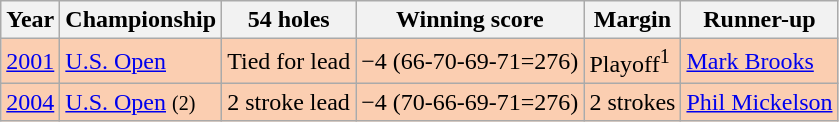<table class="wikitable">
<tr>
<th>Year</th>
<th>Championship</th>
<th>54 holes</th>
<th>Winning score</th>
<th>Margin</th>
<th>Runner-up</th>
</tr>
<tr style="background:#FBCEB1;">
<td><a href='#'>2001</a></td>
<td><a href='#'>U.S. Open</a></td>
<td>Tied for lead</td>
<td>−4 (66-70-69-71=276)</td>
<td>Playoff<sup>1</sup></td>
<td> <a href='#'>Mark Brooks</a></td>
</tr>
<tr style="background:#FBCEB1;">
<td><a href='#'>2004</a></td>
<td><a href='#'>U.S. Open</a> <small> (2)</small></td>
<td>2 stroke lead</td>
<td>−4 (70-66-69-71=276)</td>
<td>2 strokes</td>
<td> <a href='#'>Phil Mickelson</a></td>
</tr>
</table>
